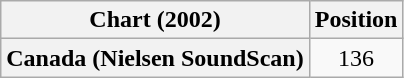<table class="wikitable plainrowheaders" style="text-align:center">
<tr>
<th scope="col">Chart (2002)</th>
<th scope="col">Position</th>
</tr>
<tr>
<th scope="row">Canada (Nielsen SoundScan)</th>
<td>136</td>
</tr>
</table>
